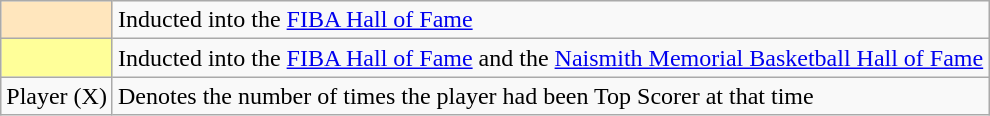<table class="wikitable">
<tr>
<td style="background-color:#FFE6BD; border:1px solid #aaaaaa;"></td>
<td>Inducted into the <a href='#'>FIBA Hall of Fame</a></td>
</tr>
<tr>
<td style="background-color:#FFFF99; border:1px solid #aaaaaa;"></td>
<td>Inducted into the <a href='#'>FIBA Hall of Fame</a> and the <a href='#'>Naismith Memorial Basketball Hall of Fame</a></td>
</tr>
<tr>
<td>Player (X)</td>
<td>Denotes the number of times the player had been Top Scorer at that time</td>
</tr>
</table>
